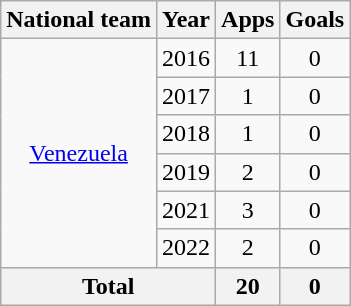<table class="wikitable" style="text-align:center">
<tr>
<th>National team</th>
<th>Year</th>
<th>Apps</th>
<th>Goals</th>
</tr>
<tr>
<td rowspan="6"><a href='#'>Venezuela</a></td>
<td>2016</td>
<td>11</td>
<td>0</td>
</tr>
<tr>
<td>2017</td>
<td>1</td>
<td>0</td>
</tr>
<tr>
<td>2018</td>
<td>1</td>
<td>0</td>
</tr>
<tr>
<td>2019</td>
<td>2</td>
<td>0</td>
</tr>
<tr>
<td>2021</td>
<td>3</td>
<td>0</td>
</tr>
<tr>
<td>2022</td>
<td>2</td>
<td>0</td>
</tr>
<tr>
<th colspan="2">Total</th>
<th>20</th>
<th>0</th>
</tr>
</table>
